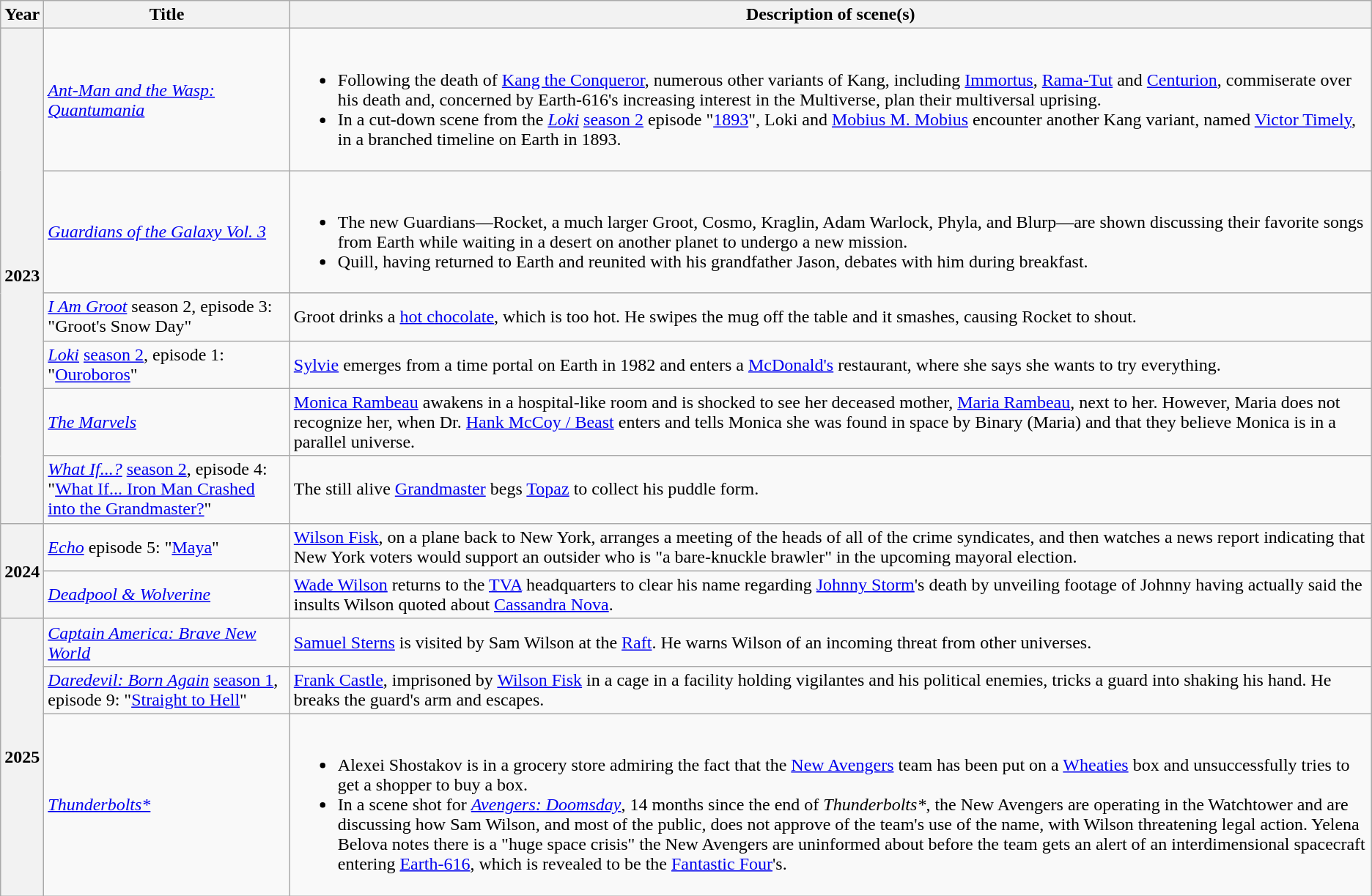<table class="wikitable">
<tr>
<th scope="col">Year</th>
<th scope="col">Title</th>
<th scope="col">Description of scene(s)</th>
</tr>
<tr>
<th scope="row" rowspan="6">2023</th>
<td><em><a href='#'>Ant-Man and the Wasp: Quantumania</a></em></td>
<td><br><ul><li>Following the death of <a href='#'>Kang the Conqueror</a>, numerous other variants of Kang, including <a href='#'>Immortus</a>, <a href='#'>Rama-Tut</a> and <a href='#'>Centurion</a>, commiserate over his death and, concerned by Earth-616's increasing interest in the Multiverse, plan their multiversal uprising.</li><li>In a cut-down scene from the <em><a href='#'>Loki</a></em> <a href='#'>season 2</a> episode "<a href='#'>1893</a>", Loki and <a href='#'>Mobius M. Mobius</a> encounter another Kang variant, named <a href='#'>Victor Timely</a>, in a branched timeline on Earth in 1893.</li></ul></td>
</tr>
<tr>
<td><em><a href='#'>Guardians of the Galaxy Vol. 3</a></em></td>
<td><br><ul><li>The new Guardians—Rocket, a much larger Groot, Cosmo, Kraglin, Adam Warlock, Phyla, and Blurp—are shown discussing their favorite songs from Earth while waiting in a desert on another planet to undergo a new mission.</li><li>Quill, having returned to Earth and reunited with his grandfather Jason, debates with him during breakfast.</li></ul></td>
</tr>
<tr>
<td><em><a href='#'>I Am Groot</a></em> season 2, episode 3: "Groot's Snow Day"</td>
<td>Groot drinks a <a href='#'>hot chocolate</a>, which is too hot. He swipes the mug off the table and it smashes, causing Rocket to shout.</td>
</tr>
<tr>
<td><em><a href='#'>Loki</a></em> <a href='#'>season 2</a>, episode 1: "<a href='#'>Ouroboros</a>"</td>
<td><a href='#'>Sylvie</a> emerges from a time portal on Earth in 1982 and enters a <a href='#'>McDonald's</a> restaurant, where she says she wants to try everything.</td>
</tr>
<tr>
<td><em><a href='#'>The Marvels</a></em></td>
<td><a href='#'>Monica Rambeau</a> awakens in a hospital-like room and is shocked to see her deceased mother, <a href='#'>Maria Rambeau</a>, next to her. However, Maria does not recognize her, when Dr. <a href='#'>Hank McCoy / Beast</a> enters and tells Monica she was found in space by Binary (Maria) and that they believe Monica is in a parallel universe.</td>
</tr>
<tr>
<td><em><a href='#'>What If...?</a></em> <a href='#'>season 2</a>, episode 4: "<a href='#'>What If... Iron Man Crashed into the Grandmaster?</a>"</td>
<td>The still alive <a href='#'>Grandmaster</a> begs <a href='#'>Topaz</a> to collect his puddle form.</td>
</tr>
<tr>
<th scope="row" rowspan="2">2024</th>
<td><em><a href='#'>Echo</a></em> episode 5: "<a href='#'>Maya</a>"</td>
<td><a href='#'>Wilson Fisk</a>, on a plane back to New York, arranges a meeting of the heads of all of the crime syndicates, and then watches a news report indicating that New York voters would support an outsider who is "a bare-knuckle brawler" in the upcoming mayoral election.</td>
</tr>
<tr>
<td><em><a href='#'>Deadpool & Wolverine</a></em></td>
<td><a href='#'>Wade Wilson</a> returns to the <a href='#'>TVA</a> headquarters to clear his name regarding <a href='#'>Johnny Storm</a>'s death by unveiling footage of Johnny having actually said the insults Wilson quoted about <a href='#'>Cassandra Nova</a>.</td>
</tr>
<tr>
<th scope="row" rowspan="3">2025</th>
<td><em><a href='#'>Captain America: Brave New World</a></em></td>
<td><a href='#'>Samuel Sterns</a> is visited by Sam Wilson at the <a href='#'>Raft</a>. He warns Wilson of an incoming threat from other universes.</td>
</tr>
<tr>
<td><em><a href='#'>Daredevil: Born Again</a></em> <a href='#'>season 1</a>, episode 9: "<a href='#'>Straight to Hell</a>"</td>
<td><a href='#'>Frank Castle</a>, imprisoned by <a href='#'>Wilson Fisk</a> in a cage in a facility holding vigilantes and his political enemies, tricks a guard into shaking his hand. He breaks the guard's arm and escapes.</td>
</tr>
<tr>
<td><em><a href='#'>Thunderbolts*</a></em></td>
<td><br><ul><li>Alexei Shostakov is in a grocery store admiring the fact that the <a href='#'>New Avengers</a> team has been put on a <a href='#'>Wheaties</a> box and unsuccessfully tries to get a shopper to buy a box.</li><li>In a scene shot for <em><a href='#'>Avengers: Doomsday</a></em>, 14 months since the end of <em>Thunderbolts*</em>, the New Avengers are operating in the Watchtower and are discussing how Sam Wilson, and most of the public, does not approve of the team's use of the name, with Wilson threatening legal action. Yelena Belova notes there is a "huge space crisis" the New Avengers are uninformed about before the team gets an alert of an interdimensional spacecraft entering <a href='#'>Earth-616</a>, which is revealed to be the <a href='#'>Fantastic Four</a>'s.</li></ul></td>
</tr>
</table>
